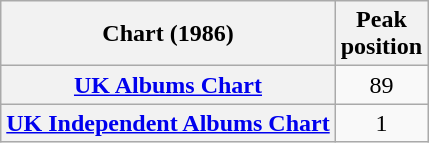<table class="wikitable plainrowheaders" style="text-align:center">
<tr>
<th scope="col">Chart (1986)</th>
<th scope="col">Peak<br>position</th>
</tr>
<tr>
<th scope="row"><a href='#'>UK Albums Chart</a></th>
<td>89</td>
</tr>
<tr>
<th scope="row"><a href='#'>UK Independent Albums Chart</a></th>
<td>1</td>
</tr>
</table>
